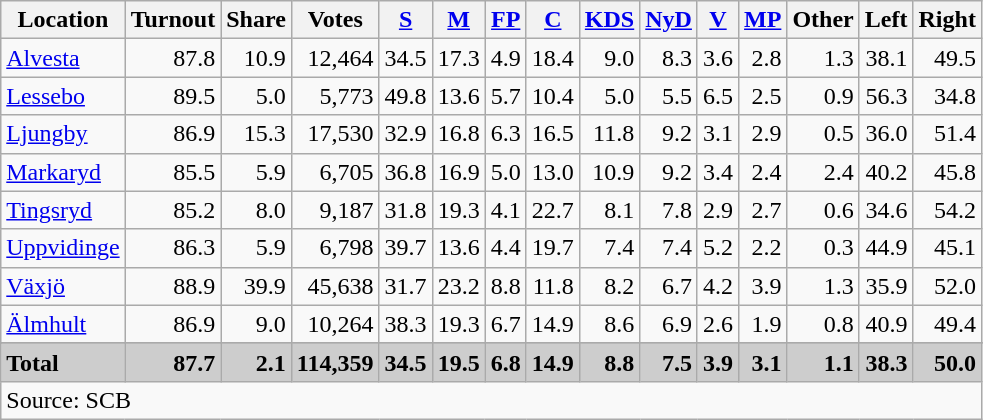<table class="wikitable sortable" style=text-align:right>
<tr>
<th>Location</th>
<th>Turnout</th>
<th>Share</th>
<th>Votes</th>
<th><a href='#'>S</a></th>
<th><a href='#'>M</a></th>
<th><a href='#'>FP</a></th>
<th><a href='#'>C</a></th>
<th><a href='#'>KDS</a></th>
<th><a href='#'>NyD</a></th>
<th><a href='#'>V</a></th>
<th><a href='#'>MP</a></th>
<th>Other</th>
<th>Left</th>
<th>Right</th>
</tr>
<tr>
<td align=left><a href='#'>Alvesta</a></td>
<td>87.8</td>
<td>10.9</td>
<td>12,464</td>
<td>34.5</td>
<td>17.3</td>
<td>4.9</td>
<td>18.4</td>
<td>9.0</td>
<td>8.3</td>
<td>3.6</td>
<td>2.8</td>
<td>1.3</td>
<td>38.1</td>
<td>49.5</td>
</tr>
<tr>
<td align=left><a href='#'>Lessebo</a></td>
<td>89.5</td>
<td>5.0</td>
<td>5,773</td>
<td>49.8</td>
<td>13.6</td>
<td>5.7</td>
<td>10.4</td>
<td>5.0</td>
<td>5.5</td>
<td>6.5</td>
<td>2.5</td>
<td>0.9</td>
<td>56.3</td>
<td>34.8</td>
</tr>
<tr>
<td align=left><a href='#'>Ljungby</a></td>
<td>86.9</td>
<td>15.3</td>
<td>17,530</td>
<td>32.9</td>
<td>16.8</td>
<td>6.3</td>
<td>16.5</td>
<td>11.8</td>
<td>9.2</td>
<td>3.1</td>
<td>2.9</td>
<td>0.5</td>
<td>36.0</td>
<td>51.4</td>
</tr>
<tr>
<td align=left><a href='#'>Markaryd</a></td>
<td>85.5</td>
<td>5.9</td>
<td>6,705</td>
<td>36.8</td>
<td>16.9</td>
<td>5.0</td>
<td>13.0</td>
<td>10.9</td>
<td>9.2</td>
<td>3.4</td>
<td>2.4</td>
<td>2.4</td>
<td>40.2</td>
<td>45.8</td>
</tr>
<tr>
<td align=left><a href='#'>Tingsryd</a></td>
<td>85.2</td>
<td>8.0</td>
<td>9,187</td>
<td>31.8</td>
<td>19.3</td>
<td>4.1</td>
<td>22.7</td>
<td>8.1</td>
<td>7.8</td>
<td>2.9</td>
<td>2.7</td>
<td>0.6</td>
<td>34.6</td>
<td>54.2</td>
</tr>
<tr>
<td align=left><a href='#'>Uppvidinge</a></td>
<td>86.3</td>
<td>5.9</td>
<td>6,798</td>
<td>39.7</td>
<td>13.6</td>
<td>4.4</td>
<td>19.7</td>
<td>7.4</td>
<td>7.4</td>
<td>5.2</td>
<td>2.2</td>
<td>0.3</td>
<td>44.9</td>
<td>45.1</td>
</tr>
<tr>
<td align=left><a href='#'>Växjö</a></td>
<td>88.9</td>
<td>39.9</td>
<td>45,638</td>
<td>31.7</td>
<td>23.2</td>
<td>8.8</td>
<td>11.8</td>
<td>8.2</td>
<td>6.7</td>
<td>4.2</td>
<td>3.9</td>
<td>1.3</td>
<td>35.9</td>
<td>52.0</td>
</tr>
<tr>
<td align=left><a href='#'>Älmhult</a></td>
<td>86.9</td>
<td>9.0</td>
<td>10,264</td>
<td>38.3</td>
<td>19.3</td>
<td>6.7</td>
<td>14.9</td>
<td>8.6</td>
<td>6.9</td>
<td>2.6</td>
<td>1.9</td>
<td>0.8</td>
<td>40.9</td>
<td>49.4</td>
</tr>
<tr>
</tr>
<tr style="background:#CDCDCD;">
<td align=left><strong>Total</strong></td>
<td><strong>87.7</strong></td>
<td><strong>2.1</strong></td>
<td><strong>114,359</strong></td>
<td><strong>34.5</strong></td>
<td><strong>19.5</strong></td>
<td><strong>6.8</strong></td>
<td><strong>14.9</strong></td>
<td><strong>8.8</strong></td>
<td><strong>7.5</strong></td>
<td><strong>3.9</strong></td>
<td><strong>3.1</strong></td>
<td><strong>1.1</strong></td>
<td><strong>38.3</strong></td>
<td><strong>50.0</strong></td>
</tr>
<tr>
<td align=left colspan=15>Source: SCB </td>
</tr>
</table>
